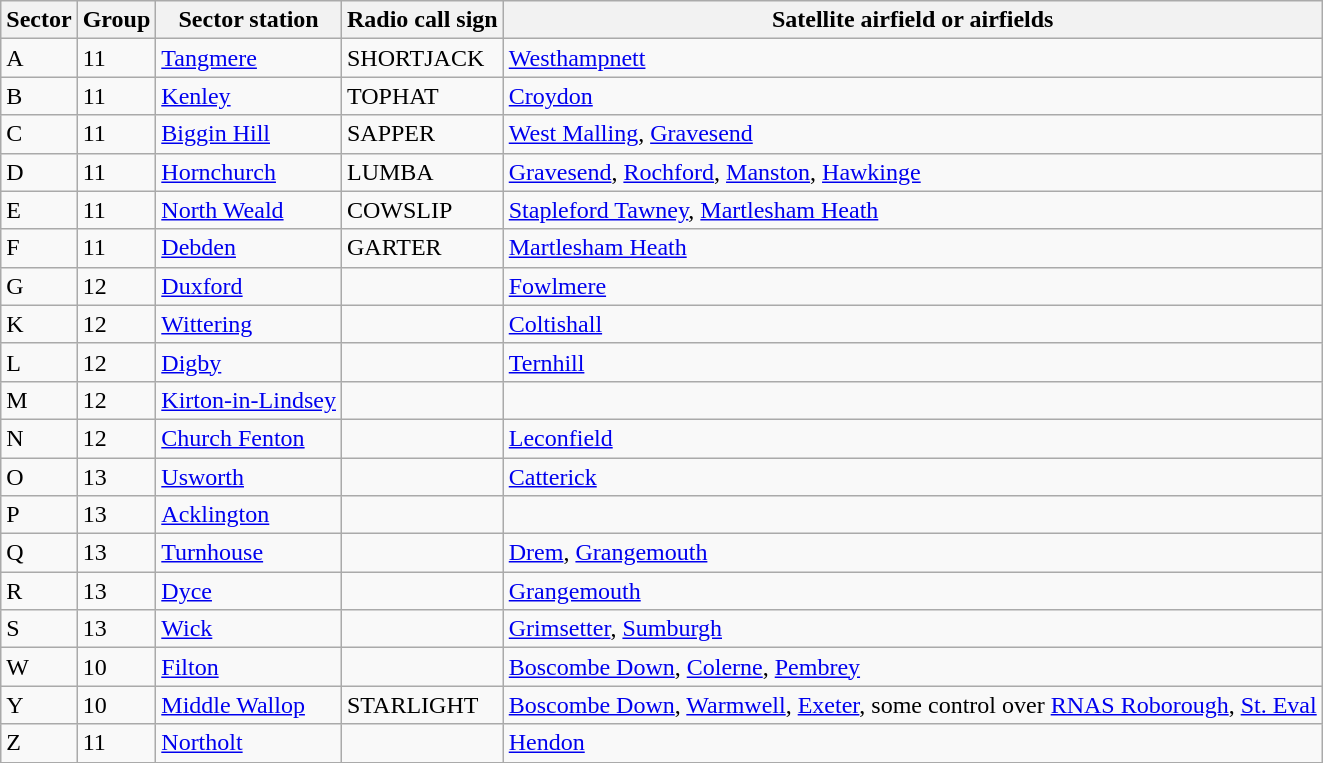<table class="wikitable">
<tr>
<th>Sector</th>
<th>Group</th>
<th>Sector station</th>
<th>Radio call sign</th>
<th>Satellite airfield or airfields</th>
</tr>
<tr>
<td>A</td>
<td>11</td>
<td><a href='#'>Tangmere</a></td>
<td>SHORTJACK</td>
<td><a href='#'>Westhampnett</a></td>
</tr>
<tr>
<td>B</td>
<td>11</td>
<td><a href='#'>Kenley</a></td>
<td>TOPHAT</td>
<td><a href='#'>Croydon</a></td>
</tr>
<tr>
<td>C</td>
<td>11</td>
<td><a href='#'>Biggin Hill</a></td>
<td>SAPPER</td>
<td><a href='#'>West Malling</a>, <a href='#'>Gravesend</a></td>
</tr>
<tr>
<td>D</td>
<td>11</td>
<td><a href='#'>Hornchurch</a></td>
<td>LUMBA</td>
<td><a href='#'>Gravesend</a>, <a href='#'>Rochford</a>, <a href='#'>Manston</a>, <a href='#'>Hawkinge</a></td>
</tr>
<tr>
<td>E</td>
<td>11</td>
<td><a href='#'>North Weald</a></td>
<td>COWSLIP</td>
<td><a href='#'>Stapleford Tawney</a>, <a href='#'>Martlesham Heath</a></td>
</tr>
<tr>
<td>F</td>
<td>11</td>
<td><a href='#'>Debden</a></td>
<td>GARTER</td>
<td><a href='#'>Martlesham Heath</a></td>
</tr>
<tr>
<td>G</td>
<td>12</td>
<td><a href='#'>Duxford</a></td>
<td></td>
<td><a href='#'>Fowlmere</a></td>
</tr>
<tr>
<td>K</td>
<td>12</td>
<td><a href='#'>Wittering</a></td>
<td></td>
<td><a href='#'>Coltishall</a></td>
</tr>
<tr>
<td>L</td>
<td>12</td>
<td><a href='#'>Digby</a></td>
<td></td>
<td><a href='#'>Ternhill</a></td>
</tr>
<tr>
<td>M</td>
<td>12</td>
<td><a href='#'>Kirton-in-Lindsey</a></td>
<td></td>
<td></td>
</tr>
<tr>
<td>N</td>
<td>12</td>
<td><a href='#'>Church Fenton</a></td>
<td></td>
<td><a href='#'>Leconfield</a></td>
</tr>
<tr>
<td>O</td>
<td>13</td>
<td><a href='#'>Usworth</a></td>
<td></td>
<td><a href='#'>Catterick</a></td>
</tr>
<tr>
<td>P</td>
<td>13</td>
<td><a href='#'>Acklington</a></td>
<td></td>
<td></td>
</tr>
<tr>
<td>Q</td>
<td>13</td>
<td><a href='#'>Turnhouse</a></td>
<td></td>
<td><a href='#'>Drem</a>, <a href='#'>Grangemouth</a></td>
</tr>
<tr>
<td>R</td>
<td>13</td>
<td><a href='#'>Dyce</a></td>
<td></td>
<td><a href='#'>Grangemouth</a></td>
</tr>
<tr>
<td>S</td>
<td>13</td>
<td><a href='#'>Wick</a></td>
<td></td>
<td><a href='#'>Grimsetter</a>, <a href='#'>Sumburgh</a></td>
</tr>
<tr>
<td>W</td>
<td>10</td>
<td><a href='#'>Filton</a></td>
<td></td>
<td><a href='#'>Boscombe Down</a>, <a href='#'>Colerne</a>, <a href='#'>Pembrey</a></td>
</tr>
<tr>
<td>Y</td>
<td>10</td>
<td><a href='#'>Middle Wallop</a></td>
<td>STARLIGHT</td>
<td><a href='#'>Boscombe Down</a>, <a href='#'>Warmwell</a>, <a href='#'>Exeter</a>, some control over <a href='#'>RNAS Roborough</a>, <a href='#'>St. Eval</a></td>
</tr>
<tr>
<td>Z</td>
<td>11</td>
<td><a href='#'>Northolt</a></td>
<td></td>
<td><a href='#'>Hendon</a></td>
</tr>
</table>
